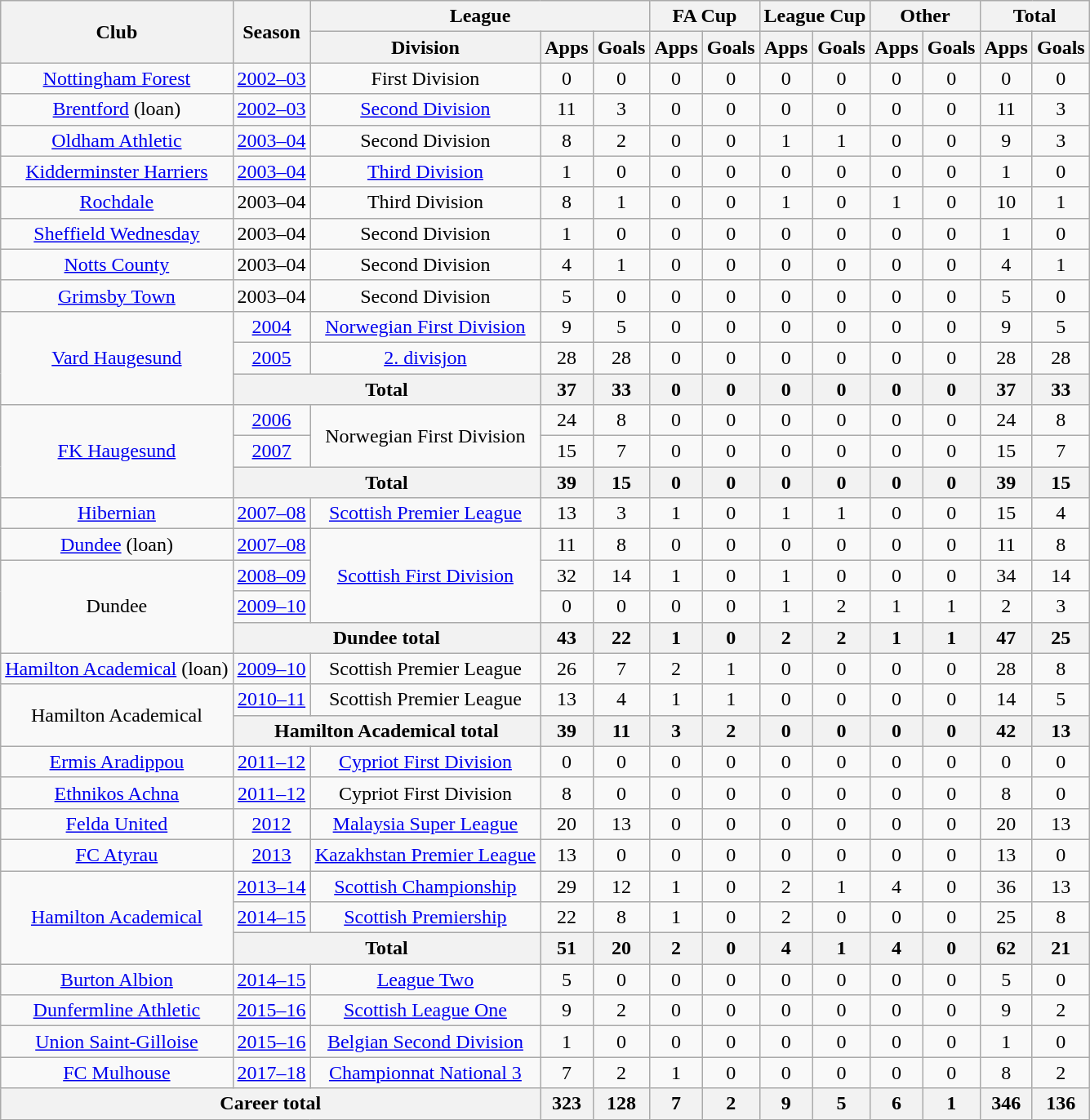<table class="wikitable" style="text-align:center">
<tr>
<th rowspan="2">Club</th>
<th rowspan="2">Season</th>
<th colspan="3">League</th>
<th colspan="2">FA Cup</th>
<th colspan="2">League Cup</th>
<th colspan="2">Other</th>
<th colspan="2">Total</th>
</tr>
<tr 2003–04>
<th>Division</th>
<th>Apps</th>
<th>Goals</th>
<th>Apps</th>
<th>Goals</th>
<th>Apps</th>
<th>Goals</th>
<th>Apps</th>
<th>Goals</th>
<th>Apps</th>
<th>Goals</th>
</tr>
<tr>
<td><a href='#'>Nottingham Forest</a></td>
<td><a href='#'>2002–03</a></td>
<td>First Division</td>
<td>0</td>
<td>0</td>
<td>0</td>
<td>0</td>
<td>0</td>
<td>0</td>
<td>0</td>
<td>0</td>
<td>0</td>
<td>0</td>
</tr>
<tr>
<td><a href='#'>Brentford</a> (loan)</td>
<td><a href='#'>2002–03</a></td>
<td><a href='#'>Second Division</a></td>
<td>11</td>
<td>3</td>
<td>0</td>
<td>0</td>
<td>0</td>
<td>0</td>
<td>0</td>
<td>0</td>
<td>11</td>
<td>3</td>
</tr>
<tr>
<td><a href='#'>Oldham Athletic</a></td>
<td><a href='#'>2003–04</a></td>
<td>Second Division</td>
<td>8</td>
<td>2</td>
<td>0</td>
<td>0</td>
<td>1</td>
<td>1</td>
<td>0</td>
<td>0</td>
<td>9</td>
<td>3</td>
</tr>
<tr>
<td><a href='#'>Kidderminster Harriers</a></td>
<td><a href='#'>2003–04</a></td>
<td><a href='#'>Third Division</a></td>
<td>1</td>
<td>0</td>
<td>0</td>
<td>0</td>
<td>0</td>
<td>0</td>
<td>0</td>
<td>0</td>
<td>1</td>
<td>0</td>
</tr>
<tr>
<td><a href='#'>Rochdale</a></td>
<td>2003–04</td>
<td>Third Division</td>
<td>8</td>
<td>1</td>
<td>0</td>
<td>0</td>
<td>1</td>
<td>0</td>
<td>1</td>
<td>0</td>
<td>10</td>
<td>1</td>
</tr>
<tr>
<td><a href='#'>Sheffield Wednesday</a></td>
<td>2003–04</td>
<td>Second Division</td>
<td>1</td>
<td>0</td>
<td>0</td>
<td>0</td>
<td>0</td>
<td>0</td>
<td>0</td>
<td>0</td>
<td>1</td>
<td>0</td>
</tr>
<tr>
<td><a href='#'>Notts County</a></td>
<td>2003–04</td>
<td>Second Division</td>
<td>4</td>
<td>1</td>
<td>0</td>
<td>0</td>
<td>0</td>
<td>0</td>
<td>0</td>
<td>0</td>
<td>4</td>
<td>1</td>
</tr>
<tr>
<td><a href='#'>Grimsby Town</a></td>
<td>2003–04</td>
<td>Second Division</td>
<td>5</td>
<td>0</td>
<td>0</td>
<td>0</td>
<td>0</td>
<td>0</td>
<td>0</td>
<td>0</td>
<td>5</td>
<td>0</td>
</tr>
<tr>
<td rowspan="3"><a href='#'>Vard Haugesund</a></td>
<td><a href='#'>2004</a></td>
<td><a href='#'>Norwegian First Division</a></td>
<td>9</td>
<td>5</td>
<td>0</td>
<td>0</td>
<td>0</td>
<td>0</td>
<td>0</td>
<td>0</td>
<td>9</td>
<td>5</td>
</tr>
<tr>
<td><a href='#'>2005</a></td>
<td><a href='#'>2. divisjon</a></td>
<td>28</td>
<td>28</td>
<td>0</td>
<td>0</td>
<td>0</td>
<td>0</td>
<td>0</td>
<td>0</td>
<td>28</td>
<td>28</td>
</tr>
<tr>
<th colspan="2">Total</th>
<th>37</th>
<th>33</th>
<th>0</th>
<th>0</th>
<th>0</th>
<th>0</th>
<th>0</th>
<th>0</th>
<th>37</th>
<th>33</th>
</tr>
<tr>
<td rowspan="3"><a href='#'>FK Haugesund</a></td>
<td><a href='#'>2006</a></td>
<td rowspan="2">Norwegian First Division</td>
<td>24</td>
<td>8</td>
<td>0</td>
<td>0</td>
<td>0</td>
<td>0</td>
<td>0</td>
<td>0</td>
<td>24</td>
<td>8</td>
</tr>
<tr>
<td><a href='#'>2007</a></td>
<td>15</td>
<td>7</td>
<td>0</td>
<td>0</td>
<td>0</td>
<td>0</td>
<td>0</td>
<td>0</td>
<td>15</td>
<td>7</td>
</tr>
<tr>
<th colspan="2">Total</th>
<th>39</th>
<th>15</th>
<th>0</th>
<th>0</th>
<th>0</th>
<th>0</th>
<th>0</th>
<th>0</th>
<th>39</th>
<th>15</th>
</tr>
<tr>
<td><a href='#'>Hibernian</a></td>
<td><a href='#'>2007–08</a></td>
<td><a href='#'>Scottish Premier League</a></td>
<td>13</td>
<td>3</td>
<td>1</td>
<td>0</td>
<td>1</td>
<td>1</td>
<td>0</td>
<td>0</td>
<td>15</td>
<td>4</td>
</tr>
<tr>
<td><a href='#'>Dundee</a> (loan)</td>
<td><a href='#'>2007–08</a></td>
<td rowspan="3"><a href='#'>Scottish First Division</a></td>
<td>11</td>
<td>8</td>
<td>0</td>
<td>0</td>
<td>0</td>
<td>0</td>
<td>0</td>
<td>0</td>
<td>11</td>
<td>8</td>
</tr>
<tr>
<td rowspan="3">Dundee</td>
<td><a href='#'>2008–09</a></td>
<td>32</td>
<td>14</td>
<td>1</td>
<td>0</td>
<td>1</td>
<td>0</td>
<td>0</td>
<td>0</td>
<td>34</td>
<td>14</td>
</tr>
<tr>
<td><a href='#'>2009–10</a></td>
<td>0</td>
<td>0</td>
<td>0</td>
<td>0</td>
<td>1</td>
<td>2</td>
<td>1</td>
<td>1</td>
<td>2</td>
<td>3</td>
</tr>
<tr>
<th colspan="2">Dundee total</th>
<th>43</th>
<th>22</th>
<th>1</th>
<th>0</th>
<th>2</th>
<th>2</th>
<th>1</th>
<th>1</th>
<th>47</th>
<th>25</th>
</tr>
<tr>
<td><a href='#'>Hamilton Academical</a> (loan)</td>
<td><a href='#'>2009–10</a></td>
<td>Scottish Premier League</td>
<td>26</td>
<td>7</td>
<td>2</td>
<td>1</td>
<td>0</td>
<td>0</td>
<td>0</td>
<td>0</td>
<td>28</td>
<td>8</td>
</tr>
<tr>
<td rowspan="2">Hamilton Academical</td>
<td><a href='#'>2010–11</a></td>
<td>Scottish Premier League</td>
<td>13</td>
<td>4</td>
<td>1</td>
<td>1</td>
<td>0</td>
<td>0</td>
<td>0</td>
<td>0</td>
<td>14</td>
<td>5</td>
</tr>
<tr>
<th colspan="2">Hamilton Academical total</th>
<th>39</th>
<th>11</th>
<th>3</th>
<th>2</th>
<th>0</th>
<th>0</th>
<th>0</th>
<th>0</th>
<th>42</th>
<th>13</th>
</tr>
<tr>
<td><a href='#'>Ermis Aradippou</a></td>
<td><a href='#'>2011–12</a></td>
<td><a href='#'>Cypriot First Division</a></td>
<td>0</td>
<td>0</td>
<td>0</td>
<td>0</td>
<td>0</td>
<td>0</td>
<td>0</td>
<td>0</td>
<td>0</td>
<td>0</td>
</tr>
<tr>
<td><a href='#'>Ethnikos Achna</a></td>
<td><a href='#'>2011–12</a></td>
<td>Cypriot First Division</td>
<td>8</td>
<td>0</td>
<td>0</td>
<td>0</td>
<td>0</td>
<td>0</td>
<td>0</td>
<td>0</td>
<td>8</td>
<td>0</td>
</tr>
<tr>
<td><a href='#'>Felda United</a></td>
<td><a href='#'>2012</a></td>
<td><a href='#'>Malaysia Super League</a></td>
<td>20</td>
<td>13</td>
<td>0</td>
<td>0</td>
<td>0</td>
<td>0</td>
<td>0</td>
<td>0</td>
<td>20</td>
<td>13</td>
</tr>
<tr>
<td><a href='#'>FC Atyrau</a></td>
<td><a href='#'>2013</a></td>
<td><a href='#'>Kazakhstan Premier League</a></td>
<td>13</td>
<td>0</td>
<td>0</td>
<td>0</td>
<td>0</td>
<td>0</td>
<td>0</td>
<td>0</td>
<td>13</td>
<td>0</td>
</tr>
<tr>
<td rowspan="3"><a href='#'>Hamilton Academical</a></td>
<td><a href='#'>2013–14</a></td>
<td><a href='#'>Scottish Championship</a></td>
<td>29</td>
<td>12</td>
<td>1</td>
<td>0</td>
<td>2</td>
<td>1</td>
<td>4</td>
<td>0</td>
<td>36</td>
<td>13</td>
</tr>
<tr>
<td><a href='#'>2014–15</a></td>
<td><a href='#'>Scottish Premiership</a></td>
<td>22</td>
<td>8</td>
<td>1</td>
<td>0</td>
<td>2</td>
<td>0</td>
<td>0</td>
<td>0</td>
<td>25</td>
<td>8</td>
</tr>
<tr>
<th colspan="2">Total</th>
<th>51</th>
<th>20</th>
<th>2</th>
<th>0</th>
<th>4</th>
<th>1</th>
<th>4</th>
<th>0</th>
<th>62</th>
<th>21</th>
</tr>
<tr>
<td><a href='#'>Burton Albion</a></td>
<td><a href='#'>2014–15</a></td>
<td><a href='#'>League Two</a></td>
<td>5</td>
<td>0</td>
<td>0</td>
<td>0</td>
<td>0</td>
<td>0</td>
<td>0</td>
<td>0</td>
<td>5</td>
<td>0</td>
</tr>
<tr>
<td><a href='#'>Dunfermline Athletic</a></td>
<td><a href='#'>2015–16</a></td>
<td><a href='#'>Scottish League One</a></td>
<td>9</td>
<td>2</td>
<td>0</td>
<td>0</td>
<td>0</td>
<td>0</td>
<td>0</td>
<td>0</td>
<td>9</td>
<td>2</td>
</tr>
<tr>
<td><a href='#'>Union Saint-Gilloise</a></td>
<td><a href='#'>2015–16</a></td>
<td><a href='#'>Belgian Second Division</a></td>
<td>1</td>
<td>0</td>
<td>0</td>
<td>0</td>
<td>0</td>
<td>0</td>
<td>0</td>
<td>0</td>
<td>1</td>
<td>0</td>
</tr>
<tr>
<td><a href='#'>FC Mulhouse</a></td>
<td><a href='#'>2017–18</a></td>
<td><a href='#'>Championnat National 3</a></td>
<td>7</td>
<td>2</td>
<td>1</td>
<td>0</td>
<td>0</td>
<td>0</td>
<td>0</td>
<td>0</td>
<td>8</td>
<td>2</td>
</tr>
<tr>
<th colspan="3">Career total</th>
<th>323</th>
<th>128</th>
<th>7</th>
<th>2</th>
<th>9</th>
<th>5</th>
<th>6</th>
<th>1</th>
<th>346</th>
<th>136</th>
</tr>
</table>
